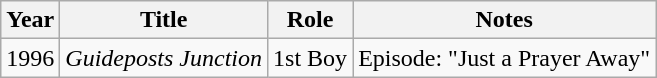<table class="wikitable sortable">
<tr>
<th>Year</th>
<th>Title</th>
<th>Role</th>
<th>Notes</th>
</tr>
<tr>
<td>1996</td>
<td><em>Guideposts Junction</em></td>
<td>1st Boy</td>
<td>Episode: "Just a Prayer Away"</td>
</tr>
</table>
